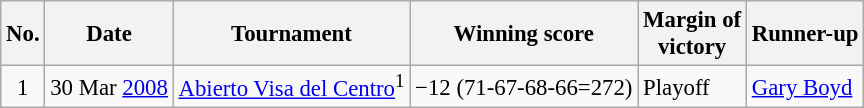<table class="wikitable" style="font-size:95%;">
<tr>
<th>No.</th>
<th>Date</th>
<th>Tournament</th>
<th>Winning score</th>
<th>Margin of<br>victory</th>
<th>Runner-up</th>
</tr>
<tr>
<td align=center>1</td>
<td align=right>30 Mar <a href='#'>2008</a></td>
<td><a href='#'>Abierto Visa del Centro</a><sup>1</sup></td>
<td>−12 (71-67-68-66=272)</td>
<td>Playoff</td>
<td> <a href='#'>Gary Boyd</a></td>
</tr>
</table>
